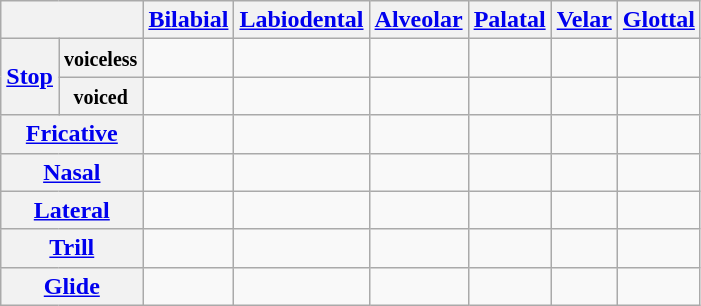<table class="wikitable" style="text-align:center;">
<tr>
<th colspan="2"></th>
<th><a href='#'>Bilabial</a></th>
<th><a href='#'>Labiodental</a></th>
<th><a href='#'>Alveolar</a></th>
<th><a href='#'>Palatal</a></th>
<th><a href='#'>Velar</a></th>
<th><a href='#'>Glottal</a></th>
</tr>
<tr>
<th rowspan="2"><a href='#'>Stop</a></th>
<th><small>voiceless</small></th>
<td></td>
<td></td>
<td></td>
<td></td>
<td></td>
<td></td>
</tr>
<tr>
<th><small>voiced</small></th>
<td></td>
<td></td>
<td></td>
<td></td>
<td></td>
<td></td>
</tr>
<tr>
<th colspan="2"><a href='#'>Fricative</a></th>
<td></td>
<td></td>
<td></td>
<td></td>
<td></td>
<td></td>
</tr>
<tr>
<th colspan="2"><a href='#'>Nasal</a></th>
<td></td>
<td></td>
<td></td>
<td></td>
<td></td>
<td></td>
</tr>
<tr>
<th colspan="2"><a href='#'>Lateral</a></th>
<td></td>
<td></td>
<td></td>
<td></td>
<td></td>
<td></td>
</tr>
<tr>
<th colspan="2"><a href='#'>Trill</a></th>
<td></td>
<td></td>
<td></td>
<td></td>
<td></td>
<td></td>
</tr>
<tr>
<th colspan="2"><a href='#'>Glide</a></th>
<td></td>
<td></td>
<td></td>
<td></td>
<td></td>
<td></td>
</tr>
</table>
